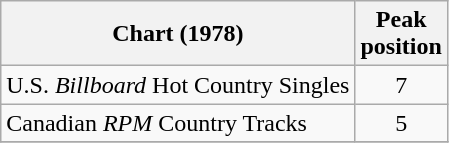<table class="wikitable sortable">
<tr>
<th>Chart (1978)</th>
<th>Peak<br>position</th>
</tr>
<tr>
<td>U.S. <em>Billboard</em> Hot Country Singles</td>
<td align="center">7</td>
</tr>
<tr>
<td>Canadian <em>RPM</em> Country Tracks</td>
<td align="center">5</td>
</tr>
<tr>
</tr>
</table>
